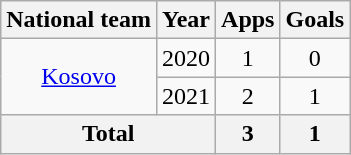<table class="wikitable" style="text-align:center">
<tr>
<th>National team</th>
<th>Year</th>
<th>Apps</th>
<th>Goals</th>
</tr>
<tr>
<td rowspan="2"><a href='#'>Kosovo</a></td>
<td>2020</td>
<td>1</td>
<td>0</td>
</tr>
<tr>
<td>2021</td>
<td>2</td>
<td>1</td>
</tr>
<tr>
<th colspan="2">Total</th>
<th>3</th>
<th>1</th>
</tr>
</table>
